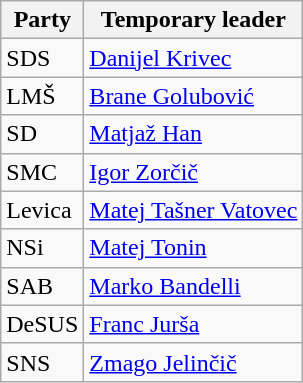<table class="wikitable">
<tr>
<th>Party</th>
<th>Temporary leader</th>
</tr>
<tr>
<td>SDS</td>
<td><a href='#'>Danijel Krivec</a></td>
</tr>
<tr>
<td>LMŠ</td>
<td><a href='#'>Brane Golubović</a></td>
</tr>
<tr>
<td>SD</td>
<td><a href='#'>Matjaž Han</a></td>
</tr>
<tr>
<td>SMC</td>
<td><a href='#'>Igor Zorčič</a></td>
</tr>
<tr>
<td>Levica</td>
<td><a href='#'>Matej Tašner Vatovec</a></td>
</tr>
<tr>
<td>NSi</td>
<td><a href='#'>Matej Tonin</a></td>
</tr>
<tr>
<td>SAB</td>
<td><a href='#'>Marko Bandelli</a></td>
</tr>
<tr>
<td>DeSUS</td>
<td><a href='#'>Franc Jurša</a></td>
</tr>
<tr>
<td>SNS</td>
<td><a href='#'>Zmago Jelinčič</a></td>
</tr>
</table>
